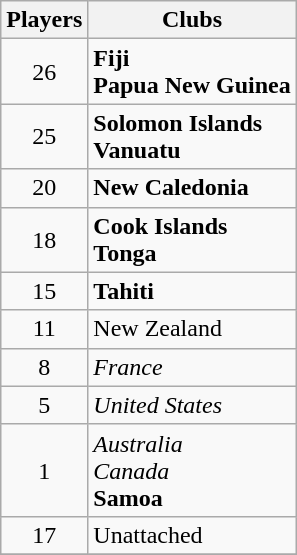<table class="wikitable">
<tr>
<th>Players</th>
<th>Clubs</th>
</tr>
<tr>
<td align=center>26</td>
<td> <strong>Fiji</strong><br> <strong>Papua New Guinea</strong></td>
</tr>
<tr>
<td align=center>25</td>
<td> <strong>Solomon Islands</strong><br> <strong>Vanuatu</strong></td>
</tr>
<tr>
<td align=center>20</td>
<td> <strong>New Caledonia</strong></td>
</tr>
<tr>
<td align=center>18</td>
<td> <strong>Cook Islands</strong><br> <strong>Tonga</strong></td>
</tr>
<tr>
<td align=center>15</td>
<td> <strong>Tahiti</strong></td>
</tr>
<tr>
<td align=center>11</td>
<td> New Zealand</td>
</tr>
<tr>
<td align=center>8</td>
<td> <em>France</em></td>
</tr>
<tr>
<td align=center>5</td>
<td> <em>United States</em></td>
</tr>
<tr>
<td align=center>1</td>
<td> <em>Australia</em><br> <em>Canada</em><br> <strong>Samoa</strong></td>
</tr>
<tr>
<td align=center>17</td>
<td>Unattached</td>
</tr>
<tr>
</tr>
</table>
